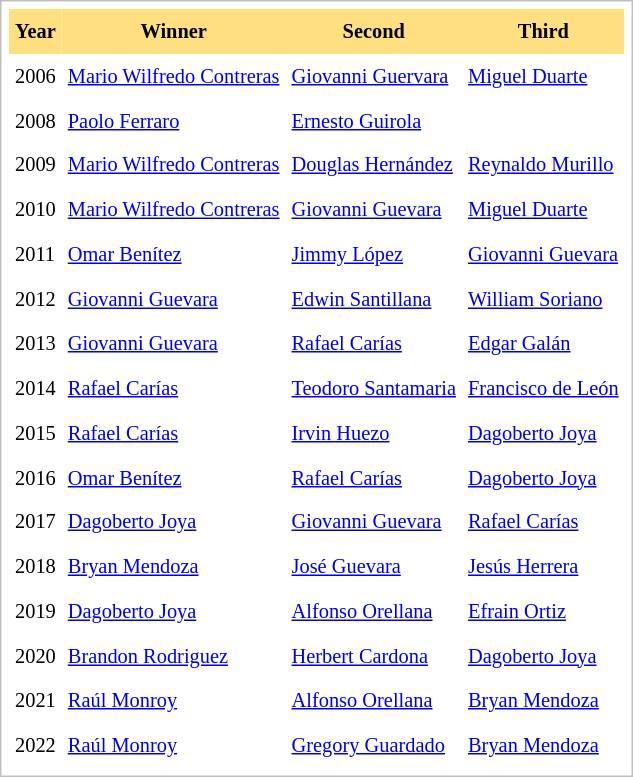<table cellpadding="4" cellspacing="0"  style="border: 1px solid silver; color: black; margin: 0 0 0.5em 0; background-color: white; padding: 5px; text-align: left; font-size:85%; vertical-align: top; line-height:1.6em;">
<tr>
<th scope=col; align="center" bgcolor="FFDF80">Year</th>
<th scope=col; align="center" bgcolor="FFDF80">Winner</th>
<th scope=col; align="center" bgcolor="FFDF80">Second</th>
<th scope=col; align="center" bgcolor="FFDF80">Third</th>
</tr>
<tr>
<td>2006</td>
<td><a href='#'>Mario Wilfredo Contreras</a></td>
<td><a href='#'>Giovanni Guervara</a></td>
<td><a href='#'>Miguel Duarte</a></td>
</tr>
<tr>
<td>2008</td>
<td><a href='#'>Paolo Ferraro</a></td>
<td><a href='#'>Ernesto Guirola</a></td>
<td></td>
</tr>
<tr>
<td>2009</td>
<td><a href='#'>Mario Wilfredo Contreras</a></td>
<td><a href='#'>Douglas Hernández</a></td>
<td><a href='#'>Reynaldo Murillo</a></td>
</tr>
<tr>
<td>2010</td>
<td><a href='#'>Mario Wilfredo Contreras</a></td>
<td><a href='#'>Giovanni Guevara</a></td>
<td><a href='#'>Miguel Duarte</a></td>
</tr>
<tr>
<td>2011</td>
<td><a href='#'>Omar Benítez</a></td>
<td><a href='#'>Jimmy López</a></td>
<td><a href='#'>Giovanni Guevara</a></td>
</tr>
<tr>
<td>2012</td>
<td><a href='#'>Giovanni Guevara</a></td>
<td><a href='#'>Edwin Santillana</a></td>
<td><a href='#'>William Soriano</a></td>
</tr>
<tr>
<td>2013</td>
<td><a href='#'>Giovanni Guevara</a></td>
<td><a href='#'>Rafael Carías</a></td>
<td><a href='#'>Edgar Galán</a></td>
</tr>
<tr>
<td>2014</td>
<td><a href='#'>Rafael Carías</a></td>
<td><a href='#'>Teodoro Santamaria</a></td>
<td><a href='#'>Francisco de León</a></td>
</tr>
<tr>
<td>2015</td>
<td><a href='#'>Rafael Carías</a></td>
<td><a href='#'>Irvin Huezo</a></td>
<td><a href='#'>Dagoberto Joya</a></td>
</tr>
<tr>
<td>2016</td>
<td><a href='#'>Omar Benítez</a></td>
<td><a href='#'>Rafael Carías</a></td>
<td><a href='#'>Dagoberto Joya</a></td>
</tr>
<tr>
<td>2017</td>
<td><a href='#'>Dagoberto Joya</a></td>
<td><a href='#'>Giovanni Guevara</a></td>
<td><a href='#'>Rafael Carías</a></td>
</tr>
<tr>
<td>2018</td>
<td><a href='#'>Bryan Mendoza</a></td>
<td><a href='#'>José Guevara</a></td>
<td><a href='#'>Jesús Herrera</a></td>
</tr>
<tr>
<td>2019</td>
<td><a href='#'>Dagoberto Joya</a></td>
<td><a href='#'>Alfonso Orellana</a></td>
<td><a href='#'>Efrain Ortiz</a></td>
</tr>
<tr>
<td>2020</td>
<td><a href='#'>Brandon Rodriguez</a></td>
<td><a href='#'>Herbert Cardona</a></td>
<td><a href='#'>Dagoberto Joya</a></td>
</tr>
<tr>
<td>2021</td>
<td><a href='#'>Raúl Monroy</a></td>
<td><a href='#'>Alfonso Orellana</a></td>
<td><a href='#'>Bryan Mendoza</a></td>
</tr>
<tr>
<td>2022</td>
<td><a href='#'>Raúl Monroy</a></td>
<td><a href='#'>Gregory Guardado</a></td>
<td><a href='#'>Bryan Mendoza</a></td>
</tr>
</table>
